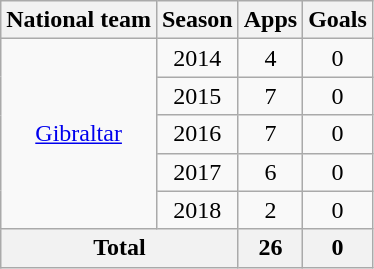<table class="wikitable" style="text-align: center">
<tr>
<th>National team</th>
<th>Season</th>
<th>Apps</th>
<th>Goals</th>
</tr>
<tr>
<td rowspan=5><a href='#'>Gibraltar</a></td>
<td>2014</td>
<td>4</td>
<td>0</td>
</tr>
<tr>
<td>2015</td>
<td>7</td>
<td>0</td>
</tr>
<tr>
<td>2016</td>
<td>7</td>
<td>0</td>
</tr>
<tr>
<td>2017</td>
<td>6</td>
<td>0</td>
</tr>
<tr>
<td>2018</td>
<td>2</td>
<td>0</td>
</tr>
<tr>
<th colspan="2">Total</th>
<th>26</th>
<th>0</th>
</tr>
</table>
